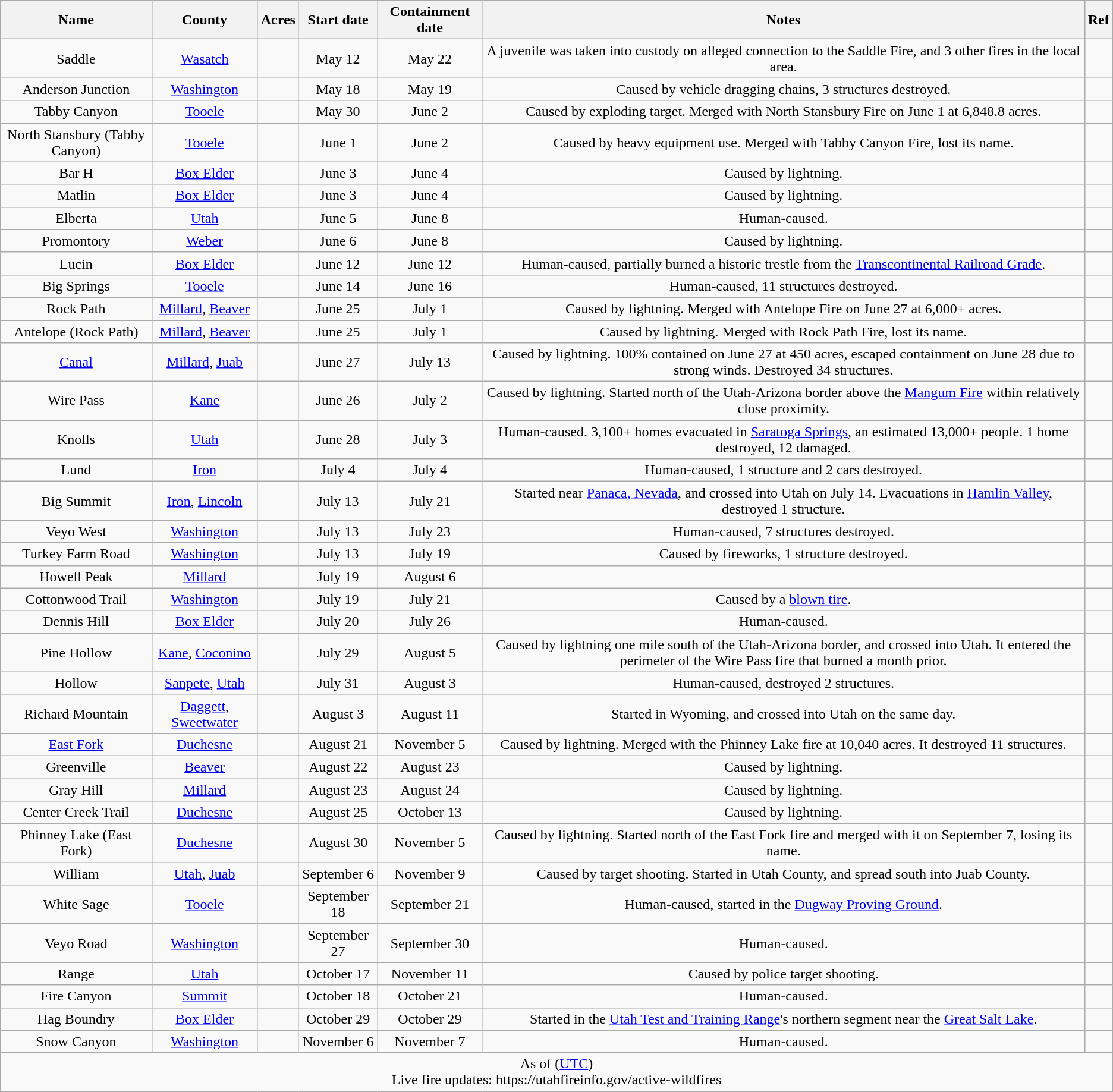<table class="wikitable sortable mw-collapsible" style="text-align:center;">
<tr>
<th>Name</th>
<th>County</th>
<th>Acres</th>
<th>Start date</th>
<th>Containment date</th>
<th>Notes</th>
<th class="unsortable">Ref</th>
</tr>
<tr>
<td>Saddle</td>
<td><a href='#'>Wasatch</a></td>
<td></td>
<td>May 12</td>
<td>May 22</td>
<td>A juvenile was taken into custody on alleged connection to the Saddle Fire, and 3 other fires in the local area.</td>
<td></td>
</tr>
<tr>
<td>Anderson Junction</td>
<td><a href='#'>Washington</a></td>
<td></td>
<td>May 18</td>
<td>May 19</td>
<td>Caused by vehicle dragging chains, 3 structures destroyed.</td>
<td></td>
</tr>
<tr>
<td>Tabby Canyon</td>
<td><a href='#'>Tooele</a></td>
<td></td>
<td>May 30</td>
<td>June 2</td>
<td>Caused by exploding target. Merged with North Stansbury Fire on June 1 at 6,848.8 acres.</td>
<td></td>
</tr>
<tr>
<td>North Stansbury (Tabby Canyon)</td>
<td><a href='#'>Tooele</a></td>
<td></td>
<td>June 1</td>
<td>June 2</td>
<td>Caused by heavy equipment use. Merged with Tabby Canyon Fire, lost its name.</td>
<td></td>
</tr>
<tr>
<td>Bar H</td>
<td><a href='#'>Box Elder</a></td>
<td></td>
<td>June 3</td>
<td>June 4</td>
<td>Caused by lightning.</td>
<td></td>
</tr>
<tr>
<td>Matlin</td>
<td><a href='#'>Box Elder</a></td>
<td></td>
<td>June 3</td>
<td>June 4</td>
<td>Caused by lightning.</td>
<td></td>
</tr>
<tr>
<td>Elberta</td>
<td><a href='#'>Utah</a></td>
<td></td>
<td>June 5</td>
<td>June 8</td>
<td>Human-caused.</td>
<td></td>
</tr>
<tr>
<td>Promontory</td>
<td><a href='#'>Weber</a></td>
<td></td>
<td>June 6</td>
<td>June 8</td>
<td>Caused by lightning.</td>
<td></td>
</tr>
<tr>
<td>Lucin</td>
<td><a href='#'>Box Elder</a></td>
<td></td>
<td>June 12</td>
<td>June 12</td>
<td>Human-caused, partially burned a historic trestle from the <a href='#'>Transcontinental Railroad Grade</a>.</td>
<td></td>
</tr>
<tr>
<td>Big Springs</td>
<td><a href='#'>Tooele</a></td>
<td></td>
<td>June 14</td>
<td>June 16</td>
<td>Human-caused, 11 structures destroyed.</td>
<td></td>
</tr>
<tr>
<td>Rock Path</td>
<td><a href='#'>Millard</a>, <a href='#'>Beaver</a></td>
<td></td>
<td>June 25</td>
<td>July 1</td>
<td>Caused by lightning. Merged with Antelope Fire on June 27 at 6,000+ acres.</td>
<td></td>
</tr>
<tr>
<td>Antelope (Rock Path)</td>
<td><a href='#'>Millard</a>, <a href='#'>Beaver</a></td>
<td></td>
<td>June 25</td>
<td>July 1</td>
<td>Caused by lightning. Merged with Rock Path Fire, lost its name.</td>
<td></td>
</tr>
<tr>
<td><a href='#'>Canal</a></td>
<td><a href='#'>Millard</a>, <a href='#'>Juab</a></td>
<td></td>
<td>June 27</td>
<td>July 13</td>
<td>Caused by lightning. 100% contained on June 27 at 450 acres, escaped containment on June 28 due to strong winds. Destroyed 34 structures.</td>
<td></td>
</tr>
<tr>
<td>Wire Pass</td>
<td><a href='#'>Kane</a></td>
<td></td>
<td>June 26</td>
<td>July 2</td>
<td>Caused by lightning. Started north of the Utah-Arizona border above the <a href='#'>Mangum Fire</a> within relatively close proximity.</td>
<td></td>
</tr>
<tr>
<td>Knolls</td>
<td><a href='#'>Utah</a></td>
<td></td>
<td>June 28</td>
<td>July 3</td>
<td>Human-caused. 3,100+ homes evacuated in <a href='#'>Saratoga Springs</a>, an estimated 13,000+ people. 1 home destroyed, 12 damaged.</td>
<td></td>
</tr>
<tr>
<td>Lund</td>
<td><a href='#'>Iron</a></td>
<td></td>
<td>July 4</td>
<td>July 4</td>
<td>Human-caused, 1 structure and 2 cars destroyed.</td>
<td></td>
</tr>
<tr>
<td>Big Summit</td>
<td><a href='#'>Iron</a>, <a href='#'>Lincoln</a></td>
<td></td>
<td>July 13</td>
<td>July 21</td>
<td>Started near <a href='#'>Panaca, Nevada</a>, and crossed into Utah on July 14. Evacuations in <a href='#'>Hamlin Valley</a>, destroyed 1 structure.</td>
<td></td>
</tr>
<tr>
<td>Veyo West</td>
<td><a href='#'>Washington</a></td>
<td></td>
<td>July 13</td>
<td>July 23</td>
<td>Human-caused, 7 structures destroyed.</td>
<td></td>
</tr>
<tr>
<td>Turkey Farm Road</td>
<td><a href='#'>Washington</a></td>
<td></td>
<td>July 13</td>
<td>July 19</td>
<td>Caused by fireworks, 1 structure destroyed.</td>
<td></td>
</tr>
<tr>
<td>Howell Peak</td>
<td><a href='#'>Millard</a></td>
<td></td>
<td>July 19</td>
<td>August 6</td>
<td></td>
<td></td>
</tr>
<tr>
<td>Cottonwood Trail</td>
<td><a href='#'>Washington</a></td>
<td></td>
<td>July 19</td>
<td>July 21</td>
<td>Caused by a <a href='#'>blown tire</a>.</td>
<td></td>
</tr>
<tr>
<td>Dennis Hill</td>
<td><a href='#'>Box Elder</a></td>
<td></td>
<td>July 20</td>
<td>July 26</td>
<td>Human-caused.</td>
<td></td>
</tr>
<tr>
<td>Pine Hollow</td>
<td><a href='#'>Kane</a>, <a href='#'>Coconino</a></td>
<td></td>
<td>July 29</td>
<td>August 5</td>
<td>Caused by lightning one mile south of the Utah-Arizona border, and crossed into Utah. It entered the perimeter of the Wire Pass fire that burned a month prior.</td>
<td></td>
</tr>
<tr>
<td>Hollow</td>
<td><a href='#'>Sanpete</a>, <a href='#'>Utah</a></td>
<td></td>
<td>July 31</td>
<td>August 3</td>
<td>Human-caused, destroyed 2 structures.</td>
<td></td>
</tr>
<tr>
<td>Richard Mountain</td>
<td><a href='#'>Daggett</a>, <a href='#'>Sweetwater</a></td>
<td></td>
<td>August 3</td>
<td>August 11</td>
<td>Started in Wyoming, and crossed into Utah on the same day.</td>
<td></td>
</tr>
<tr>
<td><a href='#'>East Fork</a></td>
<td><a href='#'>Duchesne</a></td>
<td></td>
<td>August 21</td>
<td>November 5</td>
<td>Caused by lightning. Merged with the Phinney Lake fire at 10,040 acres. It destroyed 11 structures.</td>
<td></td>
</tr>
<tr>
<td>Greenville</td>
<td><a href='#'>Beaver</a></td>
<td></td>
<td>August 22</td>
<td>August 23</td>
<td>Caused by lightning.</td>
<td></td>
</tr>
<tr>
<td>Gray Hill</td>
<td><a href='#'>Millard</a></td>
<td></td>
<td>August 23</td>
<td>August 24</td>
<td>Caused by lightning.</td>
<td></td>
</tr>
<tr>
<td>Center Creek Trail</td>
<td><a href='#'>Duchesne</a></td>
<td></td>
<td>August 25</td>
<td>October 13</td>
<td>Caused by lightning.</td>
<td></td>
</tr>
<tr>
<td>Phinney Lake (East Fork)</td>
<td><a href='#'>Duchesne</a></td>
<td></td>
<td>August 30</td>
<td>November 5</td>
<td>Caused by lightning. Started north of the East Fork fire and merged with it on September 7, losing its name.</td>
<td></td>
</tr>
<tr>
<td>William</td>
<td><a href='#'>Utah</a>, <a href='#'>Juab</a></td>
<td></td>
<td>September 6</td>
<td>November 9</td>
<td>Caused by target shooting. Started in Utah County, and spread south into Juab County.</td>
<td></td>
</tr>
<tr>
<td>White Sage</td>
<td><a href='#'>Tooele</a></td>
<td></td>
<td>September 18</td>
<td>September 21</td>
<td>Human-caused, started in the <a href='#'>Dugway Proving Ground</a>.</td>
<td></td>
</tr>
<tr>
<td>Veyo Road</td>
<td><a href='#'>Washington</a></td>
<td></td>
<td>September 27</td>
<td>September 30</td>
<td>Human-caused.</td>
<td></td>
</tr>
<tr>
<td>Range</td>
<td><a href='#'>Utah</a></td>
<td></td>
<td>October 17</td>
<td>November 11</td>
<td>Caused by police target shooting.</td>
<td></td>
</tr>
<tr>
<td>Fire Canyon</td>
<td><a href='#'>Summit</a></td>
<td></td>
<td>October 18</td>
<td>October 21</td>
<td>Human-caused.</td>
<td></td>
</tr>
<tr>
<td>Hag Boundry</td>
<td><a href='#'>Box Elder</a></td>
<td></td>
<td>October 29</td>
<td>October 29</td>
<td>Started in the <a href='#'>Utah Test and Training Range</a>'s northern segment near the <a href='#'>Great Salt Lake</a>.</td>
<td></td>
</tr>
<tr>
<td>Snow Canyon</td>
<td><a href='#'>Washington</a></td>
<td></td>
<td>November 6</td>
<td>November 7</td>
<td>Human-caused.</td>
<td></td>
</tr>
<tr>
<td colspan="7">As of  (<a href='#'>UTC</a>)<br>Live fire updates: https://utahfireinfo.gov/active-wildfires</td>
</tr>
</table>
